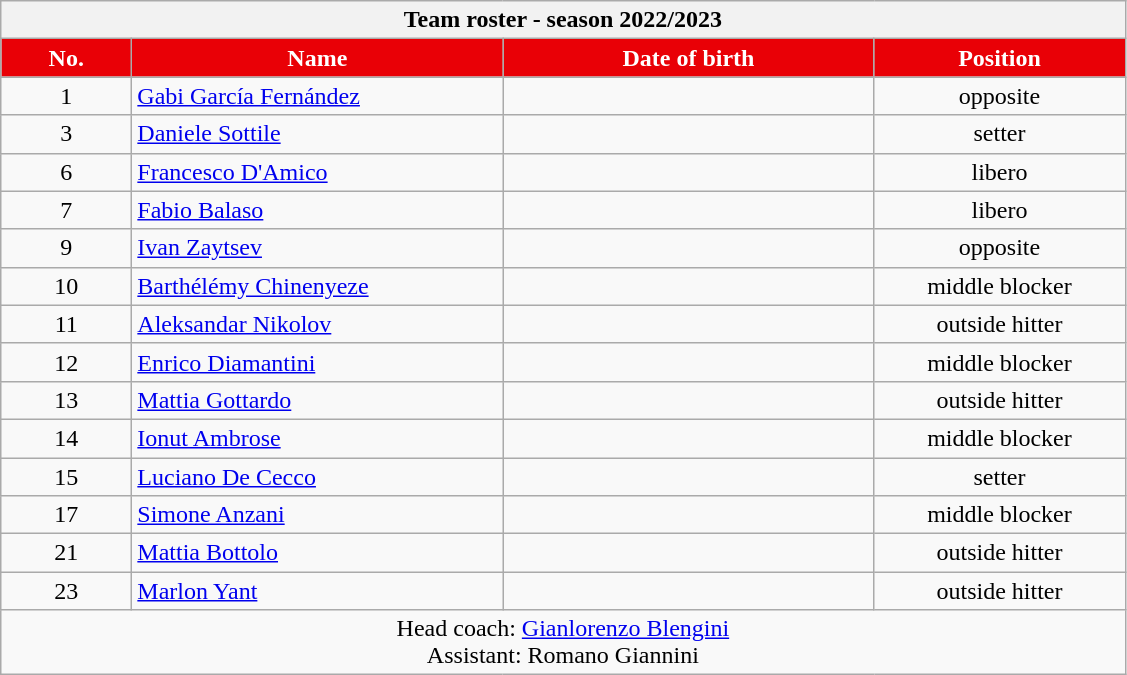<table class="wikitable collapsible collapsed sortable" style="font-size:100%; text-align:center;">
<tr>
<th colspan=6>Team roster - season 2022/2023</th>
</tr>
<tr>
<th style="width:5em; color:#FFFFFF; background-color:#E90006">No.</th>
<th style="width:15em; color:#FFFFFF; background-color:#E90006">Name</th>
<th style="width:15em; color:#FFFFFF; background-color:#E90006">Date of birth</th>
<th style="width:10em; color:#FFFFFF; background-color:#E90006">Position</th>
</tr>
<tr>
<td>1</td>
<td align=left> <a href='#'>Gabi García Fernández</a></td>
<td align=right></td>
<td>opposite</td>
</tr>
<tr>
<td>3</td>
<td align=left> <a href='#'>Daniele Sottile</a></td>
<td align=right></td>
<td>setter</td>
</tr>
<tr>
<td>6</td>
<td align=left> <a href='#'>Francesco D'Amico</a></td>
<td align=right></td>
<td>libero</td>
</tr>
<tr>
<td>7</td>
<td align=left> <a href='#'>Fabio Balaso</a></td>
<td align=right></td>
<td>libero</td>
</tr>
<tr>
<td>9</td>
<td align=left> <a href='#'>Ivan Zaytsev</a></td>
<td align=right></td>
<td>opposite</td>
</tr>
<tr>
<td>10</td>
<td align=left> <a href='#'>Barthélémy Chinenyeze</a></td>
<td align=right></td>
<td>middle blocker</td>
</tr>
<tr>
<td>11</td>
<td align=left> <a href='#'>Aleksandar Nikolov</a></td>
<td align=right></td>
<td>outside hitter</td>
</tr>
<tr>
<td>12</td>
<td align=left> <a href='#'>Enrico Diamantini</a></td>
<td align=right></td>
<td>middle blocker</td>
</tr>
<tr>
<td>13</td>
<td align=left> <a href='#'>Mattia Gottardo</a></td>
<td align=right></td>
<td>outside hitter</td>
</tr>
<tr>
<td>14</td>
<td align=left> <a href='#'>Ionut Ambrose</a></td>
<td align=right></td>
<td>middle blocker</td>
</tr>
<tr>
<td>15</td>
<td align=left> <a href='#'>Luciano De Cecco</a></td>
<td align=right></td>
<td>setter</td>
</tr>
<tr>
<td>17</td>
<td align=left> <a href='#'>Simone Anzani</a></td>
<td align=right></td>
<td>middle blocker</td>
</tr>
<tr>
<td>21</td>
<td align=left> <a href='#'>Mattia Bottolo</a></td>
<td align=right></td>
<td>outside hitter</td>
</tr>
<tr>
<td>23</td>
<td align=left> <a href='#'>Marlon Yant</a></td>
<td align=right></td>
<td>outside hitter</td>
</tr>
<tr>
<td colspan=4>Head coach:  <a href='#'>Gianlorenzo Blengini</a><br>Assistant:  Romano Giannini</td>
</tr>
</table>
